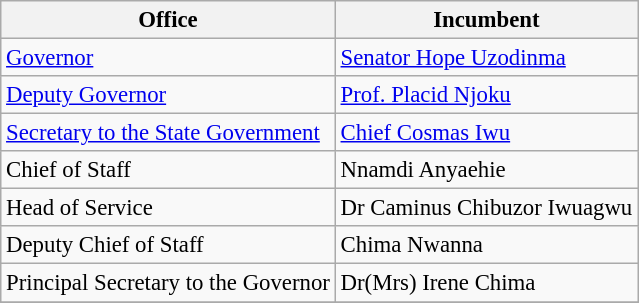<table class="wikitable" style="font-size: 95%;">
<tr>
<th>Office</th>
<th>Incumbent</th>
</tr>
<tr>
<td><a href='#'>Governor</a></td>
<td><a href='#'>Senator Hope Uzodinma</a></td>
</tr>
<tr>
<td><a href='#'>Deputy Governor</a></td>
<td><a href='#'>Prof. Placid Njoku</a></td>
</tr>
<tr>
<td><a href='#'>Secretary to the State Government</a></td>
<td><a href='#'>Chief Cosmas Iwu</a></td>
</tr>
<tr>
<td>Chief of Staff</td>
<td>Nnamdi Anyaehie</td>
</tr>
<tr>
<td>Head of Service</td>
<td>Dr Caminus Chibuzor Iwuagwu</td>
</tr>
<tr>
<td>Deputy Chief of Staff</td>
<td>Chima Nwanna</td>
</tr>
<tr>
<td>Principal Secretary to the Governor</td>
<td>Dr(Mrs) Irene Chima</td>
</tr>
<tr>
</tr>
</table>
